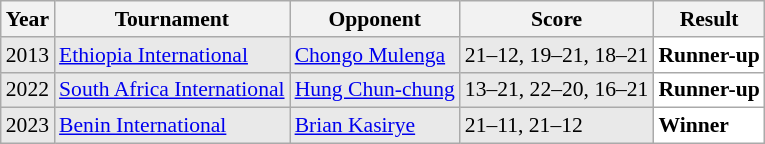<table class="sortable wikitable" style="font-size: 90%;">
<tr>
<th>Year</th>
<th>Tournament</th>
<th>Opponent</th>
<th>Score</th>
<th>Result</th>
</tr>
<tr style="background:#E9E9E9">
<td align="center">2013</td>
<td align="left"><a href='#'>Ethiopia International</a></td>
<td align="left"> <a href='#'>Chongo Mulenga</a></td>
<td align="left">21–12, 19–21, 18–21</td>
<td style="text-align:left; background:white"> <strong>Runner-up</strong></td>
</tr>
<tr style="background:#E9E9E9">
<td align="center">2022</td>
<td align="left"><a href='#'>South Africa International</a></td>
<td align="left"> <a href='#'>Hung Chun-chung</a></td>
<td align="left">13–21, 22–20, 16–21</td>
<td style="text-align:left; background:white"> <strong>Runner-up</strong></td>
</tr>
<tr style="background:#E9E9E9">
<td align="center">2023</td>
<td align="left"><a href='#'>Benin International</a></td>
<td align="left"> <a href='#'>Brian Kasirye</a></td>
<td align="left">21–11, 21–12</td>
<td style="text-align:left; background:white"> <strong>Winner</strong></td>
</tr>
</table>
